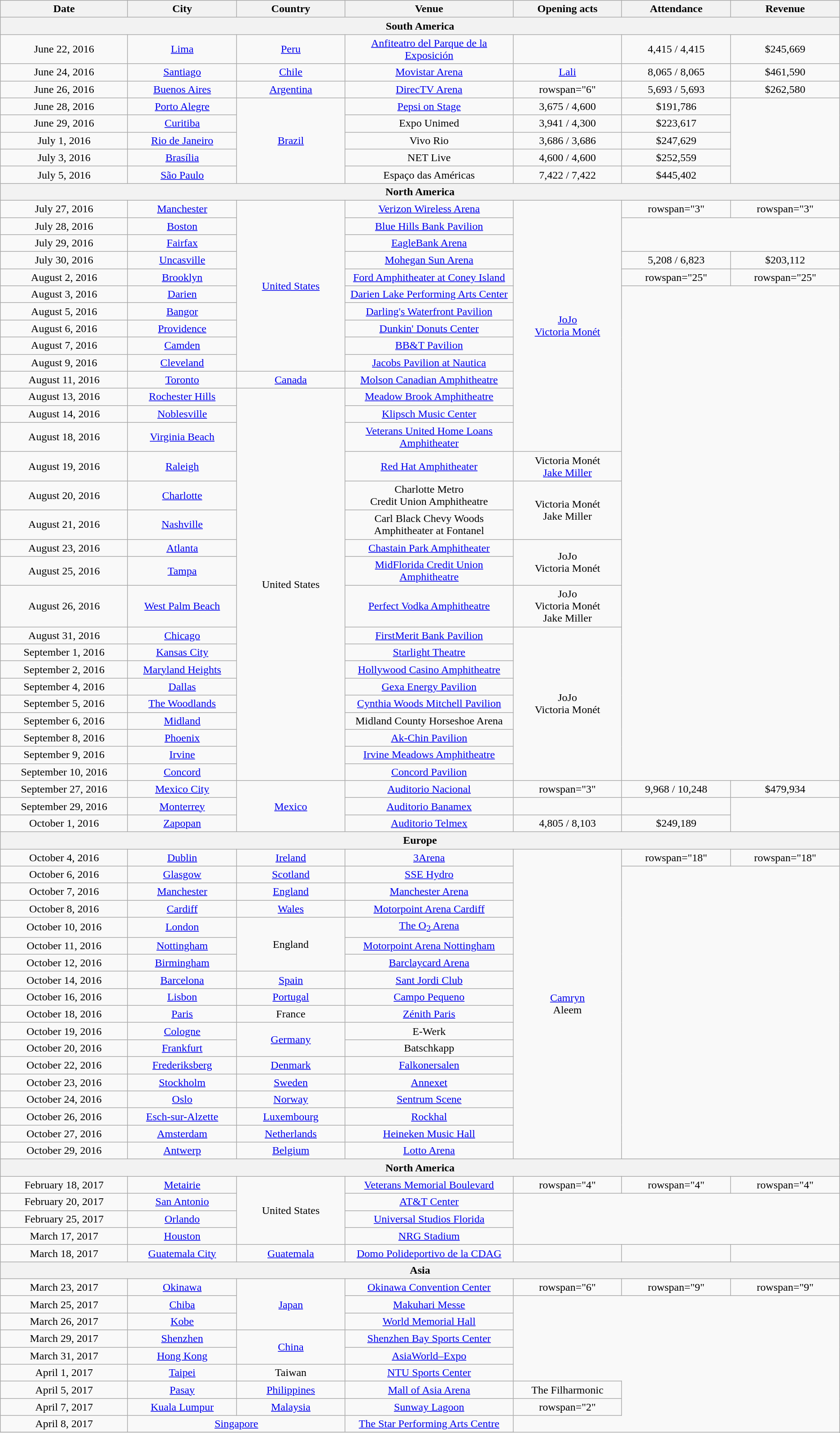<table class="wikitable plainrowheaders" style="text-align:center;">
<tr>
<th scope="col" style="width:12em;">Date</th>
<th scope="col" style="width:10em;">City</th>
<th scope="col" style="width:10em;">Country</th>
<th scope="col" style="width:16em;">Venue</th>
<th scope="col" style="width:10em;">Opening acts</th>
<th scope="col" style="width:10em;">Attendance</th>
<th scope="col" style="width:10em;">Revenue</th>
</tr>
<tr>
<th colspan="7" style="text-align:center;"><strong>South America</strong></th>
</tr>
<tr>
<td>June 22, 2016</td>
<td><a href='#'>Lima</a></td>
<td><a href='#'>Peru</a></td>
<td><a href='#'>Anfiteatro del Parque de la Exposición</a></td>
<td></td>
<td>4,415 / 4,415</td>
<td>$245,669</td>
</tr>
<tr>
<td>June 24, 2016</td>
<td><a href='#'>Santiago</a></td>
<td><a href='#'>Chile</a></td>
<td><a href='#'>Movistar Arena</a></td>
<td><a href='#'>Lali</a></td>
<td>8,065 / 8,065</td>
<td>$461,590</td>
</tr>
<tr>
<td>June 26, 2016</td>
<td><a href='#'>Buenos Aires</a></td>
<td><a href='#'>Argentina</a></td>
<td><a href='#'>DirecTV Arena</a></td>
<td>rowspan="6" </td>
<td>5,693 / 5,693</td>
<td>$262,580</td>
</tr>
<tr>
<td>June 28, 2016</td>
<td><a href='#'>Porto Alegre</a></td>
<td rowspan="5"><a href='#'>Brazil</a></td>
<td><a href='#'>Pepsi on Stage</a></td>
<td>3,675 / 4,600</td>
<td>$191,786</td>
</tr>
<tr>
<td>June 29, 2016</td>
<td><a href='#'>Curitiba</a></td>
<td>Expo Unimed</td>
<td>3,941 / 4,300</td>
<td>$223,617</td>
</tr>
<tr>
<td>July 1, 2016</td>
<td><a href='#'>Rio de Janeiro</a></td>
<td>Vivo Rio</td>
<td>3,686 / 3,686</td>
<td>$247,629</td>
</tr>
<tr>
<td>July 3, 2016</td>
<td><a href='#'>Brasília</a></td>
<td>NET Live</td>
<td>4,600 / 4,600</td>
<td>$252,559</td>
</tr>
<tr>
<td>July 5, 2016</td>
<td><a href='#'>São Paulo</a></td>
<td>Espaço das Américas</td>
<td>7,422 / 7,422</td>
<td>$445,402</td>
</tr>
<tr>
<th colspan="7" style="text-align:center;"><strong>North America</strong></th>
</tr>
<tr>
<td>July 27, 2016</td>
<td><a href='#'>Manchester</a></td>
<td rowspan="10"><a href='#'>United States</a></td>
<td><a href='#'>Verizon Wireless Arena</a></td>
<td rowspan="14"><a href='#'>JoJo</a><br><a href='#'>Victoria Monét</a></td>
<td>rowspan="3" </td>
<td>rowspan="3" </td>
</tr>
<tr>
<td>July 28, 2016</td>
<td><a href='#'>Boston</a></td>
<td><a href='#'>Blue Hills Bank Pavilion</a></td>
</tr>
<tr>
<td>July 29, 2016</td>
<td><a href='#'>Fairfax</a></td>
<td><a href='#'>EagleBank Arena</a></td>
</tr>
<tr>
<td>July 30, 2016</td>
<td><a href='#'>Uncasville</a></td>
<td><a href='#'>Mohegan Sun Arena</a></td>
<td>5,208 / 6,823</td>
<td>$203,112</td>
</tr>
<tr>
<td>August 2, 2016</td>
<td><a href='#'>Brooklyn</a></td>
<td><a href='#'>Ford Amphitheater at Coney Island</a></td>
<td>rowspan="25" </td>
<td>rowspan="25" </td>
</tr>
<tr>
<td>August 3, 2016</td>
<td><a href='#'>Darien</a></td>
<td><a href='#'>Darien Lake Performing Arts Center</a></td>
</tr>
<tr>
<td>August 5, 2016</td>
<td><a href='#'>Bangor</a></td>
<td><a href='#'>Darling's Waterfront Pavilion</a></td>
</tr>
<tr>
<td>August 6, 2016</td>
<td><a href='#'>Providence</a></td>
<td><a href='#'>Dunkin' Donuts Center</a></td>
</tr>
<tr>
<td>August 7, 2016</td>
<td><a href='#'>Camden</a></td>
<td><a href='#'>BB&T Pavilion</a></td>
</tr>
<tr>
<td>August 9, 2016</td>
<td><a href='#'>Cleveland</a></td>
<td><a href='#'>Jacobs Pavilion at Nautica</a></td>
</tr>
<tr>
<td>August 11, 2016</td>
<td><a href='#'>Toronto</a></td>
<td><a href='#'>Canada</a></td>
<td><a href='#'>Molson Canadian Amphitheatre</a></td>
</tr>
<tr>
<td>August 13, 2016</td>
<td><a href='#'>Rochester Hills</a></td>
<td rowspan="18">United States</td>
<td><a href='#'>Meadow Brook Amphitheatre</a></td>
</tr>
<tr>
<td>August 14, 2016</td>
<td><a href='#'>Noblesville</a></td>
<td><a href='#'>Klipsch Music Center</a></td>
</tr>
<tr>
<td>August 18, 2016</td>
<td><a href='#'>Virginia Beach</a></td>
<td><a href='#'>Veterans United Home Loans Amphitheater</a></td>
</tr>
<tr>
<td>August 19, 2016</td>
<td><a href='#'>Raleigh</a></td>
<td><a href='#'>Red Hat Amphitheater</a></td>
<td>Victoria Monét<br><a href='#'>Jake Miller</a></td>
</tr>
<tr>
<td>August 20, 2016</td>
<td><a href='#'>Charlotte</a></td>
<td>Charlotte Metro<br>Credit Union Amphitheatre</td>
<td rowspan="2">Victoria Monét<br>Jake Miller</td>
</tr>
<tr>
<td>August 21, 2016</td>
<td><a href='#'>Nashville</a></td>
<td>Carl Black Chevy Woods<br>Amphitheater at Fontanel</td>
</tr>
<tr>
<td>August 23, 2016</td>
<td><a href='#'>Atlanta</a></td>
<td><a href='#'>Chastain Park Amphitheater</a></td>
<td rowspan="2">JoJo<br>Victoria Monét</td>
</tr>
<tr>
<td>August 25, 2016</td>
<td><a href='#'>Tampa</a></td>
<td><a href='#'>MidFlorida Credit Union Amphitheatre</a></td>
</tr>
<tr>
<td>August 26, 2016</td>
<td><a href='#'>West Palm Beach</a></td>
<td><a href='#'>Perfect Vodka Amphitheatre</a></td>
<td>JoJo<br>Victoria Monét<br>Jake Miller</td>
</tr>
<tr>
<td>August 31, 2016</td>
<td><a href='#'>Chicago</a></td>
<td><a href='#'>FirstMerit Bank Pavilion</a></td>
<td rowspan="9">JoJo<br>Victoria Monét</td>
</tr>
<tr>
<td>September 1, 2016</td>
<td><a href='#'>Kansas City</a></td>
<td><a href='#'>Starlight Theatre</a></td>
</tr>
<tr>
<td>September 2, 2016</td>
<td><a href='#'>Maryland Heights</a></td>
<td><a href='#'>Hollywood Casino Amphitheatre</a></td>
</tr>
<tr>
<td>September 4, 2016</td>
<td><a href='#'>Dallas</a></td>
<td><a href='#'>Gexa Energy Pavilion</a></td>
</tr>
<tr>
<td>September 5, 2016</td>
<td><a href='#'>The Woodlands</a></td>
<td><a href='#'>Cynthia Woods Mitchell Pavilion</a></td>
</tr>
<tr>
<td>September 6, 2016</td>
<td><a href='#'>Midland</a></td>
<td>Midland County Horseshoe Arena</td>
</tr>
<tr>
<td>September 8, 2016</td>
<td><a href='#'>Phoenix</a></td>
<td><a href='#'>Ak-Chin Pavilion</a></td>
</tr>
<tr>
<td>September 9, 2016</td>
<td><a href='#'>Irvine</a></td>
<td><a href='#'>Irvine Meadows Amphitheatre</a></td>
</tr>
<tr>
<td>September 10, 2016</td>
<td><a href='#'>Concord</a></td>
<td><a href='#'>Concord Pavilion</a></td>
</tr>
<tr>
<td>September 27, 2016</td>
<td><a href='#'>Mexico City</a></td>
<td rowspan="3"><a href='#'>Mexico</a></td>
<td><a href='#'>Auditorio Nacional</a></td>
<td>rowspan="3" </td>
<td>9,968 / 10,248</td>
<td>$479,934</td>
</tr>
<tr>
<td>September 29, 2016</td>
<td><a href='#'>Monterrey</a></td>
<td><a href='#'>Auditorio Banamex</a></td>
<td></td>
<td></td>
</tr>
<tr>
<td>October 1, 2016</td>
<td><a href='#'>Zapopan</a></td>
<td><a href='#'>Auditorio Telmex</a></td>
<td>4,805 / 8,103</td>
<td>$249,189</td>
</tr>
<tr>
<th colspan="7" style="text-align:center;"><strong>Europe</strong></th>
</tr>
<tr>
<td>October 4, 2016</td>
<td><a href='#'>Dublin</a></td>
<td><a href='#'>Ireland</a></td>
<td><a href='#'>3Arena</a></td>
<td rowspan="18"><a href='#'>Camryn</a><br>Aleem</td>
<td>rowspan="18" </td>
<td>rowspan="18" </td>
</tr>
<tr>
<td>October 6, 2016</td>
<td><a href='#'>Glasgow</a></td>
<td><a href='#'>Scotland</a></td>
<td><a href='#'>SSE Hydro</a></td>
</tr>
<tr>
<td>October 7, 2016</td>
<td><a href='#'>Manchester</a></td>
<td><a href='#'>England</a></td>
<td><a href='#'>Manchester Arena</a></td>
</tr>
<tr>
<td>October 8, 2016</td>
<td><a href='#'>Cardiff</a></td>
<td><a href='#'>Wales</a></td>
<td><a href='#'>Motorpoint Arena Cardiff</a></td>
</tr>
<tr>
<td>October 10, 2016</td>
<td><a href='#'>London</a></td>
<td rowspan="3">England</td>
<td><a href='#'>The O<sub>2</sub> Arena</a></td>
</tr>
<tr>
<td>October 11, 2016</td>
<td><a href='#'>Nottingham</a></td>
<td><a href='#'>Motorpoint Arena Nottingham</a></td>
</tr>
<tr>
<td>October 12, 2016</td>
<td><a href='#'>Birmingham</a></td>
<td><a href='#'>Barclaycard Arena</a></td>
</tr>
<tr>
<td>October 14, 2016</td>
<td><a href='#'>Barcelona</a></td>
<td><a href='#'>Spain</a></td>
<td><a href='#'>Sant Jordi Club</a></td>
</tr>
<tr>
<td>October 16, 2016</td>
<td><a href='#'>Lisbon</a></td>
<td><a href='#'>Portugal</a></td>
<td><a href='#'>Campo Pequeno</a></td>
</tr>
<tr>
<td>October 18, 2016</td>
<td><a href='#'>Paris</a></td>
<td>France</td>
<td><a href='#'>Zénith Paris</a></td>
</tr>
<tr>
<td>October 19, 2016</td>
<td><a href='#'>Cologne</a></td>
<td rowspan="2"><a href='#'>Germany</a></td>
<td>E-Werk</td>
</tr>
<tr>
<td>October 20, 2016</td>
<td><a href='#'>Frankfurt</a></td>
<td>Batschkapp</td>
</tr>
<tr>
<td>October 22, 2016</td>
<td><a href='#'>Frederiksberg</a></td>
<td><a href='#'>Denmark</a></td>
<td><a href='#'>Falkonersalen</a></td>
</tr>
<tr>
<td>October 23, 2016</td>
<td><a href='#'>Stockholm</a></td>
<td><a href='#'>Sweden</a></td>
<td><a href='#'>Annexet</a></td>
</tr>
<tr>
<td>October 24, 2016</td>
<td><a href='#'>Oslo</a></td>
<td><a href='#'>Norway</a></td>
<td><a href='#'>Sentrum Scene</a></td>
</tr>
<tr>
<td>October 26, 2016</td>
<td><a href='#'>Esch-sur-Alzette</a></td>
<td><a href='#'>Luxembourg</a></td>
<td><a href='#'>Rockhal</a></td>
</tr>
<tr>
<td>October 27, 2016</td>
<td><a href='#'>Amsterdam</a></td>
<td><a href='#'>Netherlands</a></td>
<td><a href='#'>Heineken Music Hall</a></td>
</tr>
<tr>
<td>October 29, 2016</td>
<td><a href='#'>Antwerp</a></td>
<td><a href='#'>Belgium</a></td>
<td><a href='#'>Lotto Arena</a></td>
</tr>
<tr>
<th colspan="7" style="text-align:center;"><strong>North America</strong></th>
</tr>
<tr>
<td>February 18, 2017</td>
<td><a href='#'>Metairie</a></td>
<td rowspan="4">United States</td>
<td><a href='#'>Veterans Memorial Boulevard</a></td>
<td>rowspan="4" </td>
<td>rowspan="4" </td>
<td>rowspan="4" </td>
</tr>
<tr>
<td>February 20, 2017</td>
<td><a href='#'>San Antonio</a></td>
<td><a href='#'>AT&T Center</a></td>
</tr>
<tr>
<td>February 25, 2017</td>
<td><a href='#'>Orlando</a></td>
<td><a href='#'>Universal Studios Florida</a></td>
</tr>
<tr>
<td>March 17, 2017</td>
<td><a href='#'>Houston</a></td>
<td><a href='#'>NRG Stadium</a></td>
</tr>
<tr>
<td>March 18, 2017</td>
<td><a href='#'>Guatemala City</a></td>
<td><a href='#'>Guatemala</a></td>
<td><a href='#'>Domo Polideportivo de la CDAG</a></td>
<td></td>
<td></td>
<td></td>
</tr>
<tr>
<th colspan="7" style="text-align:center;"><strong>Asia</strong></th>
</tr>
<tr>
<td>March 23, 2017</td>
<td><a href='#'>Okinawa</a></td>
<td rowspan="3"><a href='#'>Japan</a></td>
<td><a href='#'>Okinawa Convention Center</a></td>
<td>rowspan="6" </td>
<td>rowspan="9" </td>
<td>rowspan="9" </td>
</tr>
<tr>
<td>March 25, 2017</td>
<td><a href='#'>Chiba</a></td>
<td><a href='#'>Makuhari Messe</a></td>
</tr>
<tr>
<td>March 26, 2017</td>
<td><a href='#'>Kobe</a></td>
<td><a href='#'>World Memorial Hall</a></td>
</tr>
<tr>
<td>March 29, 2017</td>
<td><a href='#'>Shenzhen</a></td>
<td rowspan="2"><a href='#'>China</a></td>
<td><a href='#'>Shenzhen Bay Sports Center</a></td>
</tr>
<tr>
<td>March 31, 2017</td>
<td><a href='#'>Hong Kong</a></td>
<td><a href='#'>AsiaWorld–Expo</a></td>
</tr>
<tr>
<td>April 1, 2017</td>
<td><a href='#'>Taipei</a></td>
<td>Taiwan</td>
<td><a href='#'>NTU Sports Center</a></td>
</tr>
<tr>
<td>April 5, 2017</td>
<td><a href='#'>Pasay</a></td>
<td><a href='#'>Philippines</a></td>
<td><a href='#'>Mall of Asia Arena</a></td>
<td>The Filharmonic</td>
</tr>
<tr>
<td>April 7, 2017</td>
<td><a href='#'>Kuala Lumpur</a></td>
<td><a href='#'>Malaysia</a></td>
<td><a href='#'>Sunway Lagoon</a></td>
<td>rowspan="2" </td>
</tr>
<tr>
<td>April 8, 2017</td>
<td colspan="2"><a href='#'>Singapore</a></td>
<td><a href='#'>The Star Performing Arts Centre</a></td>
</tr>
<tr>
</tr>
</table>
